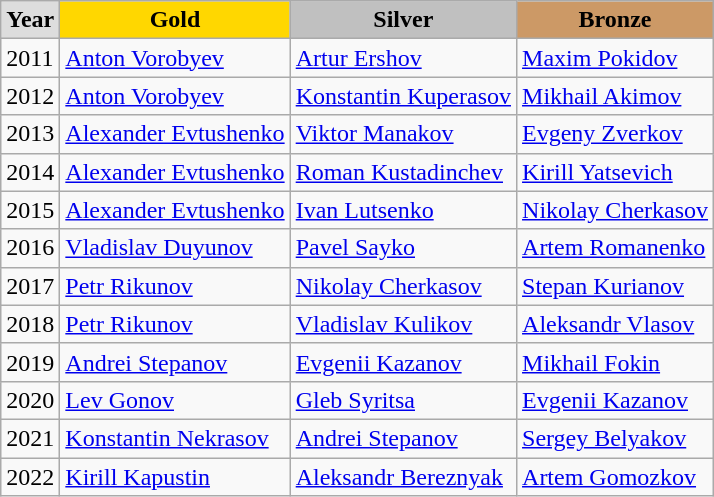<table class="wikitable" style="text-align:left;">
<tr>
<td style="background:#DDDDDD; font-weight:bold; text-align:center;">Year</td>
<td style="background:gold; font-weight:bold; text-align:center;">Gold</td>
<td style="background:silver; font-weight:bold; text-align:center;">Silver</td>
<td style="background:#cc9966; font-weight:bold; text-align:center;">Bronze</td>
</tr>
<tr>
<td>2011</td>
<td><a href='#'>Anton Vorobyev</a></td>
<td><a href='#'>Artur Ershov</a></td>
<td><a href='#'>Maxim Pokidov</a></td>
</tr>
<tr>
<td>2012</td>
<td><a href='#'>Anton Vorobyev</a></td>
<td><a href='#'>Konstantin Kuperasov</a></td>
<td><a href='#'>Mikhail Akimov</a></td>
</tr>
<tr>
<td>2013</td>
<td><a href='#'>Alexander Evtushenko</a></td>
<td><a href='#'>Viktor Manakov</a></td>
<td><a href='#'>Evgeny Zverkov</a></td>
</tr>
<tr>
<td>2014</td>
<td><a href='#'>Alexander Evtushenko</a></td>
<td><a href='#'>Roman Kustadinchev</a></td>
<td><a href='#'>Kirill Yatsevich</a></td>
</tr>
<tr>
<td>2015</td>
<td><a href='#'>Alexander Evtushenko</a></td>
<td><a href='#'>Ivan Lutsenko</a></td>
<td><a href='#'>Nikolay Cherkasov</a></td>
</tr>
<tr>
<td>2016</td>
<td><a href='#'>Vladislav Duyunov</a></td>
<td><a href='#'>Pavel Sayko</a></td>
<td><a href='#'>Artem Romanenko</a></td>
</tr>
<tr>
<td>2017</td>
<td><a href='#'>Petr Rikunov</a></td>
<td><a href='#'>Nikolay Cherkasov</a></td>
<td><a href='#'>Stepan Kurianov</a></td>
</tr>
<tr>
<td>2018</td>
<td><a href='#'>Petr Rikunov</a></td>
<td><a href='#'>Vladislav Kulikov</a></td>
<td><a href='#'>Aleksandr Vlasov</a></td>
</tr>
<tr>
<td>2019</td>
<td><a href='#'>Andrei Stepanov</a></td>
<td><a href='#'>Evgenii Kazanov</a></td>
<td><a href='#'>Mikhail Fokin</a></td>
</tr>
<tr>
<td>2020</td>
<td><a href='#'>Lev Gonov</a></td>
<td><a href='#'>Gleb Syritsa</a></td>
<td><a href='#'>Evgenii Kazanov</a></td>
</tr>
<tr>
<td>2021</td>
<td><a href='#'>Konstantin Nekrasov</a></td>
<td><a href='#'>Andrei Stepanov</a></td>
<td><a href='#'>Sergey Belyakov</a></td>
</tr>
<tr>
<td>2022</td>
<td><a href='#'>Kirill Kapustin</a></td>
<td><a href='#'>Aleksandr Bereznyak</a></td>
<td><a href='#'>Artem Gomozkov</a></td>
</tr>
</table>
